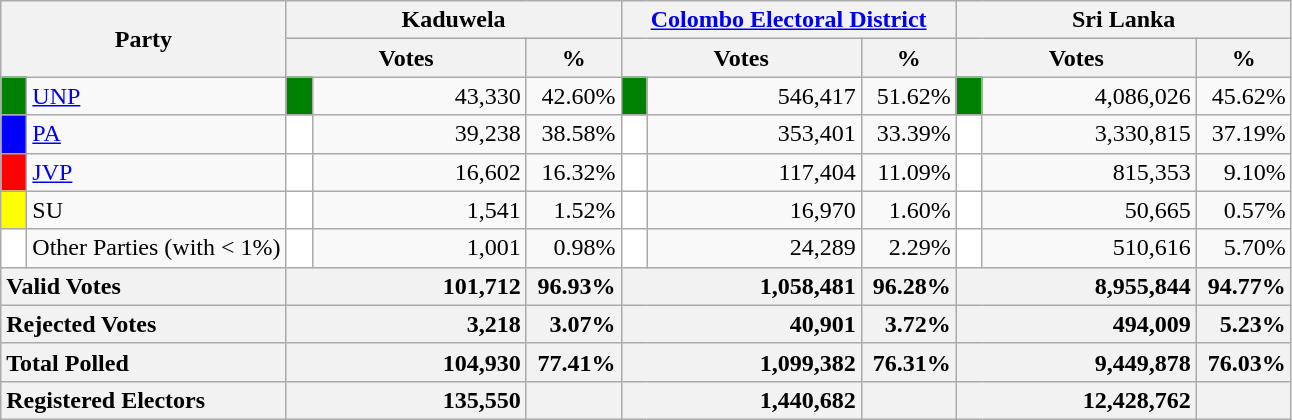<table class="wikitable">
<tr>
<th colspan="2" width="144px"rowspan="2">Party</th>
<th colspan="3" width="216px">Kaduwela</th>
<th colspan="3" width="216px"><a href='#'>Colombo Electoral District</a></th>
<th colspan="3" width="216px">Sri Lanka</th>
</tr>
<tr>
<th colspan="2" width="144px">Votes</th>
<th>%</th>
<th colspan="2" width="144px">Votes</th>
<th>%</th>
<th colspan="2" width="144px">Votes</th>
<th>%</th>
</tr>
<tr>
<td style="background-color:green;" width="10px"></td>
<td style="text-align:left;"><a href='#'>UNP</a></td>
<td style="background-color:green;" width="10px"></td>
<td style="text-align:right;">43,330</td>
<td style="text-align:right;">42.60%</td>
<td style="background-color:green;" width="10px"></td>
<td style="text-align:right;">546,417</td>
<td style="text-align:right;">51.62%</td>
<td style="background-color:green;" width="10px"></td>
<td style="text-align:right;">4,086,026</td>
<td style="text-align:right;">45.62%</td>
</tr>
<tr>
<td style="background-color:blue;" width="10px"></td>
<td style="text-align:left;"><a href='#'>PA</a></td>
<td style="background-color:white;" width="10px"></td>
<td style="text-align:right;">39,238</td>
<td style="text-align:right;">38.58%</td>
<td style="background-color:white;" width="10px"></td>
<td style="text-align:right;">353,401</td>
<td style="text-align:right;">33.39%</td>
<td style="background-color:white;" width="10px"></td>
<td style="text-align:right;">3,330,815</td>
<td style="text-align:right;">37.19%</td>
</tr>
<tr>
<td style="background-color:red;" width="10px"></td>
<td style="text-align:left;"><a href='#'>JVP</a></td>
<td style="background-color:white;" width="10px"></td>
<td style="text-align:right;">16,602</td>
<td style="text-align:right;">16.32%</td>
<td style="background-color:white;" width="10px"></td>
<td style="text-align:right;">117,404</td>
<td style="text-align:right;">11.09%</td>
<td style="background-color:white;" width="10px"></td>
<td style="text-align:right;">815,353</td>
<td style="text-align:right;">9.10%</td>
</tr>
<tr>
<td style="background-color:yellow;" width="10px"></td>
<td style="text-align:left;">SU</td>
<td style="background-color:white;" width="10px"></td>
<td style="text-align:right;">1,541</td>
<td style="text-align:right;">1.52%</td>
<td style="background-color:white;" width="10px"></td>
<td style="text-align:right;">16,970</td>
<td style="text-align:right;">1.60%</td>
<td style="background-color:white;" width="10px"></td>
<td style="text-align:right;">50,665</td>
<td style="text-align:right;">0.57%</td>
</tr>
<tr>
<td style="background-color:white;" width="10px"></td>
<td style="text-align:left;">Other Parties (with < 1%)</td>
<td style="background-color:white;" width="10px"></td>
<td style="text-align:right;">1,001</td>
<td style="text-align:right;">0.98%</td>
<td style="background-color:white;" width="10px"></td>
<td style="text-align:right;">24,289</td>
<td style="text-align:right;">2.29%</td>
<td style="background-color:white;" width="10px"></td>
<td style="text-align:right;">510,616</td>
<td style="text-align:right;">5.70%</td>
</tr>
<tr>
<th colspan="2" width="144px"style="text-align:left;">Valid Votes</th>
<th style="text-align:right;"colspan="2" width="144px">101,712</th>
<th style="text-align:right;">96.93%</th>
<th style="text-align:right;"colspan="2" width="144px">1,058,481</th>
<th style="text-align:right;">96.28%</th>
<th style="text-align:right;"colspan="2" width="144px">8,955,844</th>
<th style="text-align:right;">94.77%</th>
</tr>
<tr>
<th colspan="2" width="144px"style="text-align:left;">Rejected Votes</th>
<th style="text-align:right;"colspan="2" width="144px">3,218</th>
<th style="text-align:right;">3.07%</th>
<th style="text-align:right;"colspan="2" width="144px">40,901</th>
<th style="text-align:right;">3.72%</th>
<th style="text-align:right;"colspan="2" width="144px">494,009</th>
<th style="text-align:right;">5.23%</th>
</tr>
<tr>
<th colspan="2" width="144px"style="text-align:left;">Total Polled</th>
<th style="text-align:right;"colspan="2" width="144px">104,930</th>
<th style="text-align:right;">77.41%</th>
<th style="text-align:right;"colspan="2" width="144px">1,099,382</th>
<th style="text-align:right;">76.31%</th>
<th style="text-align:right;"colspan="2" width="144px">9,449,878</th>
<th style="text-align:right;">76.03%</th>
</tr>
<tr>
<th colspan="2" width="144px"style="text-align:left;">Registered Electors</th>
<th style="text-align:right;"colspan="2" width="144px">135,550</th>
<th></th>
<th style="text-align:right;"colspan="2" width="144px">1,440,682</th>
<th></th>
<th style="text-align:right;"colspan="2" width="144px">12,428,762</th>
<th></th>
</tr>
</table>
